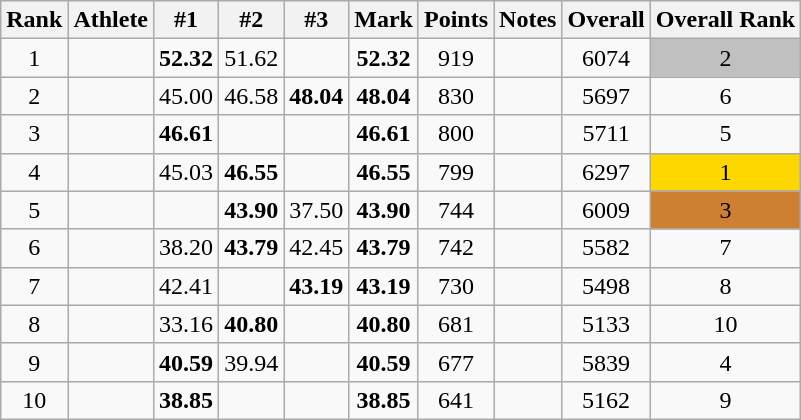<table class="wikitable sortable" style="text-align:center">
<tr>
<th>Rank</th>
<th>Athlete</th>
<th>#1</th>
<th>#2</th>
<th>#3</th>
<th>Mark</th>
<th>Points</th>
<th>Notes</th>
<th>Overall</th>
<th>Overall Rank</th>
</tr>
<tr>
<td>1</td>
<td align="left"></td>
<td><strong>52.32</strong></td>
<td>51.62</td>
<td></td>
<td><strong>52.32</strong></td>
<td>919</td>
<td></td>
<td>6074</td>
<td style="background-color:#c0c0c0">2</td>
</tr>
<tr>
<td>2</td>
<td align="left"></td>
<td>45.00</td>
<td>46.58</td>
<td><strong>48.04</strong></td>
<td><strong>48.04</strong></td>
<td>830</td>
<td></td>
<td>5697</td>
<td>6</td>
</tr>
<tr>
<td>3</td>
<td align="left"></td>
<td><strong>46.61</strong></td>
<td></td>
<td></td>
<td><strong>46.61</strong></td>
<td>800</td>
<td></td>
<td>5711</td>
<td>5</td>
</tr>
<tr>
<td>4</td>
<td align="left"></td>
<td>45.03</td>
<td><strong>46.55</strong></td>
<td></td>
<td><strong>46.55</strong></td>
<td>799</td>
<td></td>
<td>6297</td>
<td style="background-color:#ffd700">1</td>
</tr>
<tr>
<td>5</td>
<td align="left"></td>
<td></td>
<td><strong>43.90</strong></td>
<td>37.50</td>
<td><strong>43.90</strong></td>
<td>744</td>
<td></td>
<td>6009</td>
<td style="background-color:#cd7f32">3</td>
</tr>
<tr>
<td>6</td>
<td align="left"></td>
<td>38.20</td>
<td><strong>43.79</strong></td>
<td>42.45</td>
<td><strong>43.79</strong></td>
<td>742</td>
<td></td>
<td>5582</td>
<td>7</td>
</tr>
<tr>
<td>7</td>
<td align="left"></td>
<td>42.41</td>
<td></td>
<td><strong>43.19</strong></td>
<td><strong>43.19</strong></td>
<td>730</td>
<td></td>
<td>5498</td>
<td>8</td>
</tr>
<tr>
<td>8</td>
<td align="left"></td>
<td>33.16</td>
<td><strong>40.80</strong></td>
<td></td>
<td><strong>40.80</strong></td>
<td>681</td>
<td></td>
<td>5133</td>
<td>10</td>
</tr>
<tr>
<td>9</td>
<td align="left"></td>
<td><strong>40.59</strong></td>
<td>39.94</td>
<td></td>
<td><strong>40.59</strong></td>
<td>677</td>
<td></td>
<td>5839</td>
<td>4</td>
</tr>
<tr>
<td>10</td>
<td align="left"></td>
<td><strong>38.85</strong></td>
<td></td>
<td></td>
<td><strong>38.85</strong></td>
<td>641</td>
<td></td>
<td>5162</td>
<td>9</td>
</tr>
</table>
